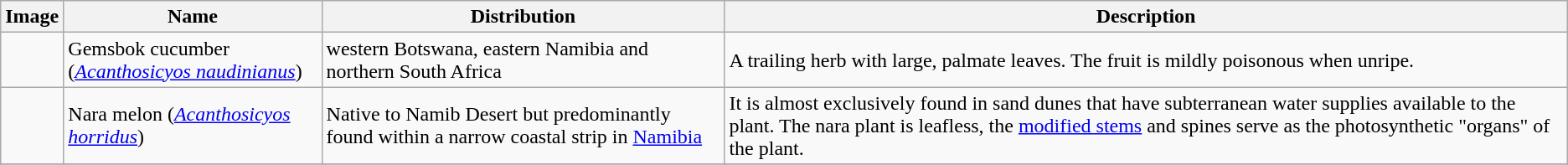<table class="wikitable">
<tr>
<th>Image</th>
<th>Name</th>
<th>Distribution</th>
<th>Description</th>
</tr>
<tr>
<td></td>
<td>Gemsbok cucumber (<em><a href='#'>Acanthosicyos naudinianus</a></em>)</td>
<td>western Botswana, eastern Namibia and northern South Africa</td>
<td>A trailing herb with large, palmate leaves.  The fruit is mildly poisonous when unripe.</td>
</tr>
<tr>
<td></td>
<td>Nara melon (<em><a href='#'>Acanthosicyos horridus</a></em>)</td>
<td>Native to Namib Desert but predominantly found within a narrow coastal strip in <a href='#'>Namibia</a></td>
<td>It is almost exclusively found in sand dunes that have subterranean water supplies available to the plant.  The nara plant is leafless, the <a href='#'>modified stems</a> and spines serve as the photosynthetic "organs" of the plant.</td>
</tr>
<tr>
</tr>
</table>
